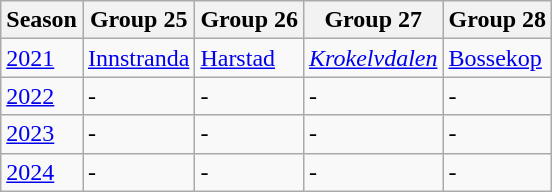<table clear="left" class="wikitable">
<tr>
<th>Season</th>
<th>Group 25</th>
<th>Group 26</th>
<th>Group 27</th>
<th>Group 28</th>
</tr>
<tr>
<td><a href='#'>2021</a></td>
<td><a href='#'>Innstranda</a></td>
<td><a href='#'>Harstad</a></td>
<td><em><a href='#'>Krokelvdalen</a></em></td>
<td><a href='#'>Bossekop</a></td>
</tr>
<tr>
<td><a href='#'>2022</a></td>
<td>-</td>
<td>-</td>
<td>-</td>
<td>-</td>
</tr>
<tr>
<td><a href='#'>2023</a></td>
<td>-</td>
<td>-</td>
<td>-</td>
<td>-</td>
</tr>
<tr>
<td><a href='#'>2024</a></td>
<td>-</td>
<td>-</td>
<td>-</td>
<td>-</td>
</tr>
</table>
